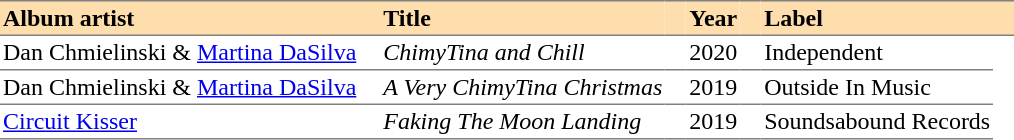<table cellspacing="0" cellpadding="2" border="0">
<tr style="background:#ffdead;">
<th style="text-align:left; border-bottom:1px solid gray; border-top:1px solid gray;">Album artist</th>
<th style="width:10px; border-bottom:1px solid gray; border-top:1px solid gray;"></th>
<th style="text-align:left; border-bottom:1px solid gray; border-top:1px solid gray;">Title</th>
<th style="width:10px; border-bottom:1px solid gray; border-top:1px solid gray;"></th>
<th style="text-align:left; border-bottom:1px solid gray; border-top:1px solid gray;">Year</th>
<th style="width:10px; border-bottom:1px solid gray; border-top:1px solid gray;"></th>
<th style="text-align:left; border-bottom:1px solid gray; border-top:1px solid gray;">Label</th>
<th style="width:10px; border-bottom:1px solid gray; border-top:1px solid gray;"></th>
</tr>
<tr>
<td style="border-bottom:1px solid gray;">Dan Chmielinski & <a href='#'>Martina DaSilva</a></td>
<td style="border-bottom:1px solid gray;"></td>
<td style="border-bottom:1px solid gray;"><em>ChimyTina and Chill</em></td>
<td style="border-bottom:1px solid gray;"></td>
<td style="border-bottom:1px solid gray;">2020</td>
<td style="border-bottom:1px solid gray;"></td>
<td style="border-bottom:1px solid gray;">Independent</td>
</tr>
<tr>
<td style="border-bottom:1px solid gray;">Dan Chmielinski & <a href='#'>Martina DaSilva</a></td>
<td style="border-bottom:1px solid gray;"></td>
<td style="border-bottom:1px solid gray;"><em>A Very ChimyTina Christmas</em></td>
<td style="border-bottom:1px solid gray;"></td>
<td style="border-bottom:1px solid gray;">2019</td>
<td style="border-bottom:1px solid gray;"></td>
<td style="border-bottom:1px solid gray;">Outside In Music</td>
</tr>
<tr>
<td style="border-bottom:1px solid gray;"><a href='#'>Circuit Kisser</a></td>
<td style="border-bottom:1px solid gray;"></td>
<td style="border-bottom:1px solid gray;"><em>Faking The Moon Landing</em></td>
<td style="border-bottom:1px solid gray;"></td>
<td style="border-bottom:1px solid gray;">2019</td>
<td style="border-bottom:1px solid gray;"></td>
<td style="border-bottom:1px solid gray;">Soundsabound Records</td>
</tr>
</table>
